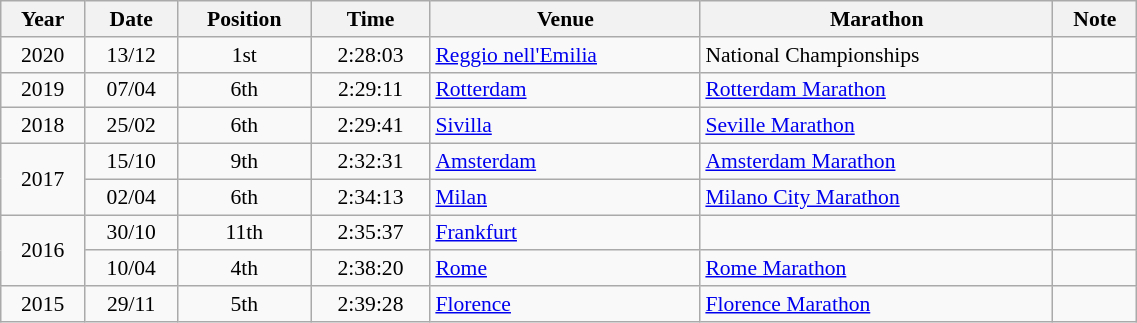<table class="wikitable sortable" width=60% style="font-size:90%; text-align:center;">
<tr>
<th>Year</th>
<th>Date</th>
<th>Position</th>
<th>Time</th>
<th>Venue</th>
<th>Marathon</th>
<th>Note</th>
</tr>
<tr>
<td>2020</td>
<td>13/12</td>
<td>1st</td>
<td>2:28:03</td>
<td align=left> <a href='#'>Reggio nell'Emilia</a></td>
<td align=left>National Championships</td>
<td></td>
</tr>
<tr>
<td>2019</td>
<td>07/04</td>
<td>6th</td>
<td>2:29:11</td>
<td align=left> <a href='#'>Rotterdam</a></td>
<td align=left><a href='#'>Rotterdam Marathon</a></td>
<td></td>
</tr>
<tr>
<td>2018</td>
<td>25/02</td>
<td>6th</td>
<td>2:29:41</td>
<td align=left> <a href='#'>Sivilla</a></td>
<td align=left><a href='#'>Seville Marathon</a></td>
<td></td>
</tr>
<tr>
<td rowspan=2>2017</td>
<td>15/10</td>
<td>9th</td>
<td>2:32:31</td>
<td align=left> <a href='#'>Amsterdam</a></td>
<td align=left><a href='#'>Amsterdam Marathon</a></td>
<td></td>
</tr>
<tr>
<td>02/04</td>
<td>6th</td>
<td>2:34:13</td>
<td align=left> <a href='#'>Milan</a></td>
<td align=left><a href='#'>Milano City Marathon</a></td>
<td></td>
</tr>
<tr>
<td rowspan=2>2016</td>
<td>30/10</td>
<td>11th</td>
<td>2:35:37</td>
<td align=left> <a href='#'>Frankfurt</a></td>
<td align=left></td>
<td></td>
</tr>
<tr>
<td>10/04</td>
<td>4th</td>
<td>2:38:20</td>
<td align=left> <a href='#'>Rome</a></td>
<td align=left><a href='#'>Rome Marathon</a></td>
<td></td>
</tr>
<tr>
<td>2015</td>
<td>29/11</td>
<td>5th</td>
<td>2:39:28</td>
<td align=left> <a href='#'>Florence</a></td>
<td align=left><a href='#'>Florence Marathon</a></td>
<td></td>
</tr>
</table>
